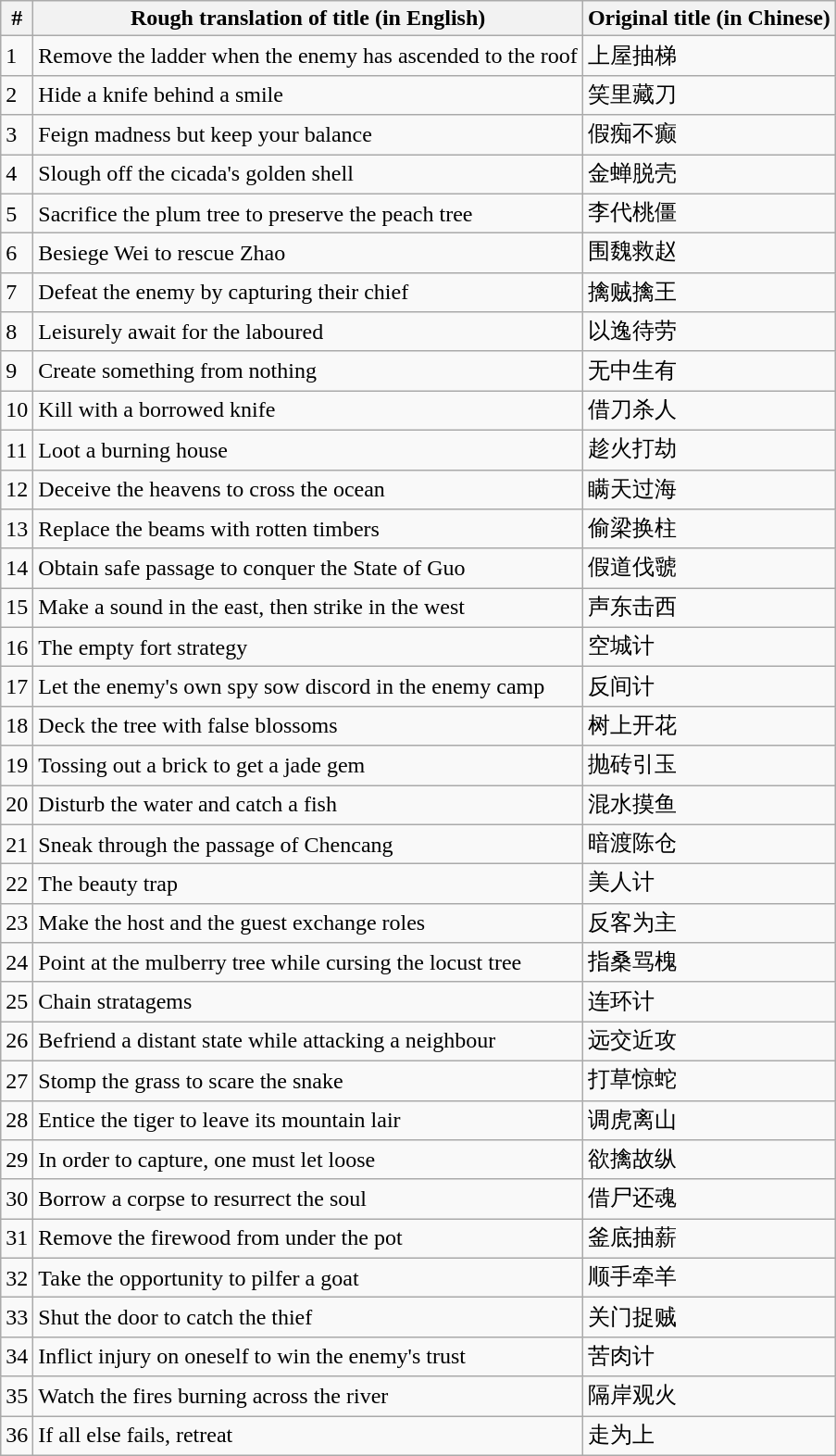<table class="wikitable">
<tr>
<th>#</th>
<th>Rough translation of title (in English)</th>
<th>Original title (in Chinese)</th>
</tr>
<tr>
<td>1</td>
<td>Remove the ladder when the enemy has ascended to the roof</td>
<td>上屋抽梯</td>
</tr>
<tr>
<td>2</td>
<td>Hide a knife behind a smile</td>
<td>笑里藏刀</td>
</tr>
<tr>
<td>3</td>
<td>Feign madness but keep your balance</td>
<td>假痴不癫</td>
</tr>
<tr>
<td>4</td>
<td>Slough off the cicada's golden shell</td>
<td>金蝉脱壳</td>
</tr>
<tr>
<td>5</td>
<td>Sacrifice the plum tree to preserve the peach tree</td>
<td>李代桃僵</td>
</tr>
<tr>
<td>6</td>
<td>Besiege Wei to rescue Zhao</td>
<td>围魏救赵</td>
</tr>
<tr>
<td>7</td>
<td>Defeat the enemy by capturing their chief</td>
<td>擒贼擒王</td>
</tr>
<tr>
<td>8</td>
<td>Leisurely await for the laboured</td>
<td>以逸待劳</td>
</tr>
<tr>
<td>9</td>
<td>Create something from nothing</td>
<td>无中生有</td>
</tr>
<tr>
<td>10</td>
<td>Kill with a borrowed knife</td>
<td>借刀杀人</td>
</tr>
<tr>
<td>11</td>
<td>Loot a burning house</td>
<td>趁火打劫</td>
</tr>
<tr>
<td>12</td>
<td>Deceive the heavens to cross the ocean</td>
<td>瞒天过海</td>
</tr>
<tr>
<td>13</td>
<td>Replace the beams with rotten timbers</td>
<td>偷梁换柱</td>
</tr>
<tr>
<td>14</td>
<td>Obtain safe passage to conquer the State of Guo</td>
<td>假道伐虢</td>
</tr>
<tr>
<td>15</td>
<td>Make a sound in the east, then strike in the west</td>
<td>声东击西</td>
</tr>
<tr>
<td>16</td>
<td>The empty fort strategy</td>
<td>空城计</td>
</tr>
<tr>
<td>17</td>
<td>Let the enemy's own spy sow discord in the enemy camp</td>
<td>反间计</td>
</tr>
<tr>
<td>18</td>
<td>Deck the tree with false blossoms</td>
<td>树上开花</td>
</tr>
<tr>
<td>19</td>
<td>Tossing out a brick to get a jade gem</td>
<td>抛砖引玉</td>
</tr>
<tr>
<td>20</td>
<td>Disturb the water and catch a fish</td>
<td>混水摸鱼</td>
</tr>
<tr>
<td>21</td>
<td>Sneak through the passage of Chencang</td>
<td>暗渡陈仓</td>
</tr>
<tr>
<td>22</td>
<td>The beauty trap</td>
<td>美人计</td>
</tr>
<tr>
<td>23</td>
<td>Make the host and the guest exchange roles</td>
<td>反客为主</td>
</tr>
<tr>
<td>24</td>
<td>Point at the mulberry tree while cursing the locust tree</td>
<td>指桑骂槐</td>
</tr>
<tr>
<td>25</td>
<td>Chain stratagems</td>
<td>连环计</td>
</tr>
<tr>
<td>26</td>
<td>Befriend a distant state while attacking a neighbour</td>
<td>远交近攻</td>
</tr>
<tr>
<td>27</td>
<td>Stomp the grass to scare the snake</td>
<td>打草惊蛇</td>
</tr>
<tr>
<td>28</td>
<td>Entice the tiger to leave its mountain lair</td>
<td>调虎离山</td>
</tr>
<tr>
<td>29</td>
<td>In order to capture, one must let loose</td>
<td>欲擒故纵</td>
</tr>
<tr>
<td>30</td>
<td>Borrow a corpse to resurrect the soul</td>
<td>借尸还魂</td>
</tr>
<tr>
<td>31</td>
<td>Remove the firewood from under the pot</td>
<td>釜底抽薪</td>
</tr>
<tr>
<td>32</td>
<td>Take the opportunity to pilfer a goat</td>
<td>顺手牵羊</td>
</tr>
<tr>
<td>33</td>
<td>Shut the door to catch the thief</td>
<td>关门捉贼</td>
</tr>
<tr>
<td>34</td>
<td>Inflict injury on oneself to win the enemy's trust</td>
<td>苦肉计</td>
</tr>
<tr>
<td>35</td>
<td>Watch the fires burning across the river</td>
<td>隔岸观火</td>
</tr>
<tr>
<td>36</td>
<td>If all else fails, retreat</td>
<td>走为上</td>
</tr>
</table>
